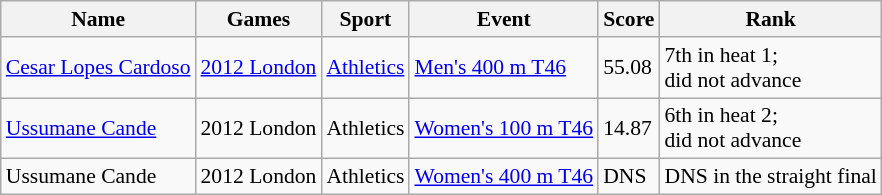<table class="wikitable sortable" style="font-size:90%">
<tr>
<th>Name</th>
<th>Games</th>
<th>Sport</th>
<th>Event</th>
<th>Score</th>
<th>Rank</th>
</tr>
<tr>
<td><a href='#'>Cesar Lopes Cardoso</a></td>
<td><a href='#'>2012 London</a></td>
<td><a href='#'>Athletics</a></td>
<td><a href='#'>Men's 400 m T46</a></td>
<td>55.08</td>
<td>7th in heat 1;<br> did not advance</td>
</tr>
<tr>
<td><a href='#'>Ussumane Cande</a></td>
<td>2012 London</td>
<td>Athletics</td>
<td><a href='#'>Women's 100 m T46</a></td>
<td>14.87</td>
<td>6th in heat 2;<br> did not advance</td>
</tr>
<tr>
<td>Ussumane Cande</td>
<td>2012 London</td>
<td>Athletics</td>
<td><a href='#'>Women's 400 m T46</a></td>
<td>DNS</td>
<td>DNS in the straight final</td>
</tr>
</table>
